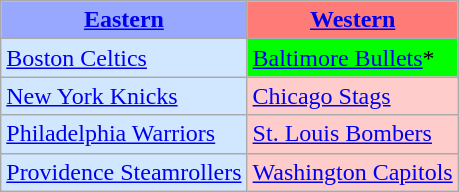<table class="wikitable">
<tr>
<th style="background-color: #99A8FF;"><a href='#'>Eastern</a></th>
<th style="background-color: #FF7B77;"><a href='#'>Western</a></th>
</tr>
<tr>
<td style="background-color: #D0E7FF;"><a href='#'>Boston Celtics</a></td>
<td style="background-color: #00FF00;"><a href='#'>Baltimore Bullets</a>*</td>
</tr>
<tr>
<td style="background-color: #D0E7FF;"><a href='#'>New York Knicks</a></td>
<td style="background-color: #FFCCCC;"><a href='#'>Chicago Stags</a></td>
</tr>
<tr>
<td style="background-color: #D0E7FF;"><a href='#'>Philadelphia Warriors</a></td>
<td style="background-color: #FFCCCC;"><a href='#'>St. Louis Bombers</a></td>
</tr>
<tr>
<td style="background-color: #D0E7FF;"><a href='#'>Providence Steamrollers</a></td>
<td style="background-color: #FFCCCC;"><a href='#'>Washington Capitols</a></td>
</tr>
</table>
